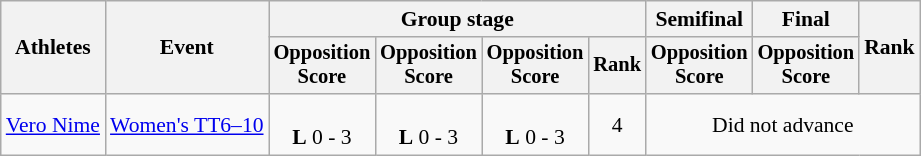<table class="wikitable" style="font-size:90%">
<tr>
<th rowspan=2>Athletes</th>
<th rowspan=2>Event</th>
<th colspan=4>Group stage</th>
<th>Semifinal</th>
<th>Final</th>
<th rowspan=2>Rank</th>
</tr>
<tr style="font-size:95%">
<th>Opposition<br>Score</th>
<th>Opposition<br>Score</th>
<th>Opposition<br>Score</th>
<th>Rank</th>
<th>Opposition<br>Score</th>
<th>Opposition<br>Score</th>
</tr>
<tr align=center>
<td align=left><a href='#'>Vero Nime</a></td>
<td align=left><a href='#'>Women's TT6–10</a></td>
<td><br><strong>L</strong> 0 - 3</td>
<td><br><strong>L</strong> 0 - 3</td>
<td><br><strong>L</strong> 0 - 3</td>
<td>4</td>
<td colspan=3>Did not advance</td>
</tr>
</table>
